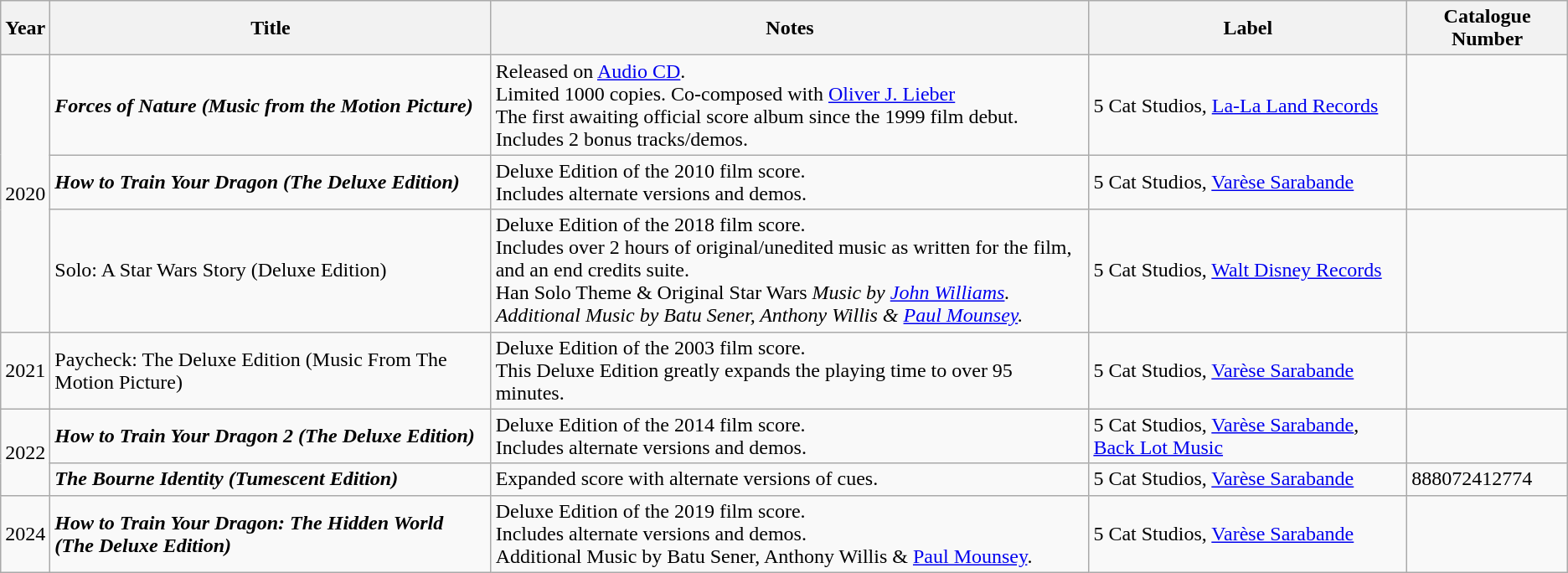<table class="wikitable">
<tr>
<th>Year</th>
<th>Title</th>
<th>Notes</th>
<th>Label</th>
<th>Catalogue Number</th>
</tr>
<tr>
<td rowspan="3">2020</td>
<td><strong><em>Forces of Nature (Music from the Motion Picture)</em></strong></td>
<td>Released on <a href='#'>Audio CD</a>.<br>Limited 1000 copies. Co-composed with <a href='#'>Oliver J. Lieber</a><br>The first awaiting official score album since the 1999 film debut.<br>Includes 2 bonus tracks/demos.</td>
<td>5 Cat Studios, <a href='#'>La-La Land Records</a></td>
<td></td>
</tr>
<tr>
<td><strong><em>How to Train Your Dragon (The Deluxe Edition)<strong><em></td>
<td>Deluxe Edition of the 2010 film score.<br>Includes alternate versions and demos.</td>
<td>5 Cat Studios, <a href='#'>Varèse Sarabande</a></td>
<td></td>
</tr>
<tr>
<td></em></strong>Solo: A Star Wars Story (Deluxe Edition)<strong><em></td>
<td>Deluxe Edition of the 2018 film score.<br>Includes over 2 hours of original/unedited music as written for the film, and an end credits suite.<br>Han Solo Theme & Original </em>Star Wars<em> Music by <a href='#'>John Williams</a>.<br>Additional Music by Batu Sener, Anthony Willis & <a href='#'>Paul Mounsey</a>.</td>
<td>5 Cat Studios, <a href='#'>Walt Disney Records</a></td>
<td></td>
</tr>
<tr>
<td>2021</td>
<td></em></strong>Paycheck: The Deluxe Edition (Music From The Motion Picture)</strong></em></td>
<td>Deluxe Edition of the 2003 film score.<br>This Deluxe Edition greatly expands the playing time to over 95 minutes.</td>
<td>5 Cat Studios, <a href='#'>Varèse Sarabande</a></td>
<td></td>
</tr>
<tr>
<td rowspan="2">2022</td>
<td><strong><em>How to Train Your Dragon 2 (The Deluxe Edition)</em></strong></td>
<td>Deluxe Edition of the 2014 film score.<br>Includes alternate versions and demos.</td>
<td>5 Cat Studios, <a href='#'>Varèse Sarabande</a>, <a href='#'>Back Lot Music</a></td>
<td></td>
</tr>
<tr>
<td><strong><em>The Bourne Identity (Tumescent Edition)</em></strong></td>
<td>Expanded score with alternate versions of cues.</td>
<td>5 Cat Studios, <a href='#'>Varèse Sarabande</a></td>
<td>888072412774</td>
</tr>
<tr>
<td>2024</td>
<td><strong><em>How to Train Your Dragon: The Hidden World (The Deluxe Edition)</em></strong></td>
<td>Deluxe Edition of the 2019 film score.<br>Includes alternate versions and demos.<br>Additional Music by Batu Sener, Anthony Willis & <a href='#'>Paul Mounsey</a>.</td>
<td>5 Cat Studios, <a href='#'>Varèse Sarabande</a></td>
<td></td>
</tr>
</table>
